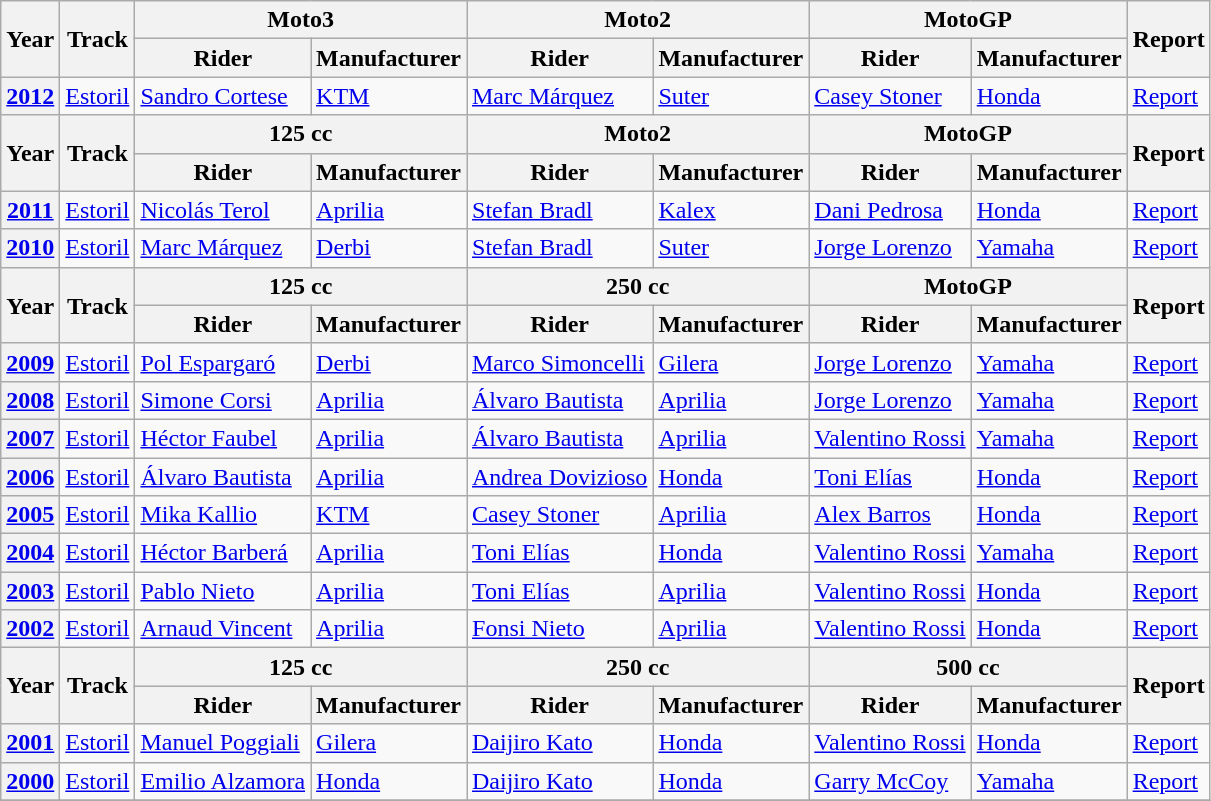<table class="wikitable">
<tr>
<th rowspan="2">Year</th>
<th rowspan="2">Track</th>
<th colspan="2">Moto3</th>
<th colspan="2">Moto2</th>
<th colspan="2">MotoGP</th>
<th rowspan="2">Report</th>
</tr>
<tr>
<th>Rider</th>
<th>Manufacturer</th>
<th>Rider</th>
<th>Manufacturer</th>
<th>Rider</th>
<th>Manufacturer</th>
</tr>
<tr>
<th><a href='#'>2012</a></th>
<td><a href='#'>Estoril</a></td>
<td> <a href='#'>Sandro Cortese</a></td>
<td><a href='#'>KTM</a></td>
<td> <a href='#'>Marc Márquez</a></td>
<td><a href='#'>Suter</a></td>
<td> <a href='#'>Casey Stoner</a></td>
<td><a href='#'>Honda</a></td>
<td><a href='#'>Report</a></td>
</tr>
<tr>
<th rowspan="2">Year</th>
<th rowspan="2">Track</th>
<th colspan="2">125 cc</th>
<th colspan="2">Moto2</th>
<th colspan="2">MotoGP</th>
<th rowspan="2">Report</th>
</tr>
<tr>
<th>Rider</th>
<th>Manufacturer</th>
<th>Rider</th>
<th>Manufacturer</th>
<th>Rider</th>
<th>Manufacturer</th>
</tr>
<tr>
<th><a href='#'>2011</a></th>
<td><a href='#'>Estoril</a></td>
<td> <a href='#'>Nicolás Terol</a></td>
<td><a href='#'>Aprilia</a></td>
<td> <a href='#'>Stefan Bradl</a></td>
<td><a href='#'>Kalex</a></td>
<td> <a href='#'>Dani Pedrosa</a></td>
<td><a href='#'>Honda</a></td>
<td><a href='#'>Report</a></td>
</tr>
<tr>
<th><a href='#'>2010</a></th>
<td><a href='#'>Estoril</a></td>
<td> <a href='#'>Marc Márquez</a></td>
<td><a href='#'>Derbi</a></td>
<td> <a href='#'>Stefan Bradl</a></td>
<td><a href='#'>Suter</a></td>
<td> <a href='#'>Jorge Lorenzo</a></td>
<td><a href='#'>Yamaha</a></td>
<td><a href='#'>Report</a></td>
</tr>
<tr>
<th rowspan="2">Year</th>
<th rowspan="2">Track</th>
<th colspan="2">125 cc</th>
<th colspan="2">250 cc</th>
<th colspan="2">MotoGP</th>
<th rowspan="2">Report</th>
</tr>
<tr>
<th>Rider</th>
<th>Manufacturer</th>
<th>Rider</th>
<th>Manufacturer</th>
<th>Rider</th>
<th>Manufacturer</th>
</tr>
<tr>
<th><a href='#'>2009</a></th>
<td><a href='#'>Estoril</a></td>
<td> <a href='#'>Pol Espargaró</a></td>
<td><a href='#'>Derbi</a></td>
<td> <a href='#'>Marco Simoncelli</a></td>
<td><a href='#'>Gilera</a></td>
<td> <a href='#'>Jorge Lorenzo</a></td>
<td><a href='#'>Yamaha</a></td>
<td><a href='#'>Report</a></td>
</tr>
<tr>
<th><a href='#'>2008</a></th>
<td><a href='#'>Estoril</a></td>
<td> <a href='#'>Simone Corsi</a></td>
<td><a href='#'>Aprilia</a></td>
<td> <a href='#'>Álvaro Bautista</a></td>
<td><a href='#'>Aprilia</a></td>
<td> <a href='#'>Jorge Lorenzo</a></td>
<td><a href='#'>Yamaha</a></td>
<td><a href='#'>Report</a></td>
</tr>
<tr>
<th><a href='#'>2007</a></th>
<td><a href='#'>Estoril</a></td>
<td> <a href='#'>Héctor Faubel</a></td>
<td><a href='#'>Aprilia</a></td>
<td> <a href='#'>Álvaro Bautista</a></td>
<td><a href='#'>Aprilia</a></td>
<td> <a href='#'>Valentino Rossi</a></td>
<td><a href='#'>Yamaha</a></td>
<td><a href='#'>Report</a></td>
</tr>
<tr>
<th><a href='#'>2006</a></th>
<td><a href='#'>Estoril</a></td>
<td> <a href='#'>Álvaro Bautista</a></td>
<td><a href='#'>Aprilia</a></td>
<td> <a href='#'>Andrea Dovizioso</a></td>
<td><a href='#'>Honda</a></td>
<td> <a href='#'>Toni Elías</a></td>
<td><a href='#'>Honda</a></td>
<td><a href='#'>Report</a></td>
</tr>
<tr>
<th><a href='#'>2005</a></th>
<td><a href='#'>Estoril</a></td>
<td> <a href='#'>Mika Kallio</a></td>
<td><a href='#'>KTM</a></td>
<td> <a href='#'>Casey Stoner</a></td>
<td><a href='#'>Aprilia</a></td>
<td> <a href='#'>Alex Barros</a></td>
<td><a href='#'>Honda</a></td>
<td><a href='#'>Report</a></td>
</tr>
<tr>
<th><a href='#'>2004</a></th>
<td><a href='#'>Estoril</a></td>
<td> <a href='#'>Héctor Barberá</a></td>
<td><a href='#'>Aprilia</a></td>
<td> <a href='#'>Toni Elías</a></td>
<td><a href='#'>Honda</a></td>
<td> <a href='#'>Valentino Rossi</a></td>
<td><a href='#'>Yamaha</a></td>
<td><a href='#'>Report</a></td>
</tr>
<tr>
<th><a href='#'>2003</a></th>
<td><a href='#'>Estoril</a></td>
<td> <a href='#'>Pablo Nieto</a></td>
<td><a href='#'>Aprilia</a></td>
<td> <a href='#'>Toni Elías</a></td>
<td><a href='#'>Aprilia</a></td>
<td> <a href='#'>Valentino Rossi</a></td>
<td><a href='#'>Honda</a></td>
<td><a href='#'>Report</a></td>
</tr>
<tr>
<th><a href='#'>2002</a></th>
<td><a href='#'>Estoril</a></td>
<td> <a href='#'>Arnaud Vincent</a></td>
<td><a href='#'>Aprilia</a></td>
<td> <a href='#'>Fonsi Nieto</a></td>
<td><a href='#'>Aprilia</a></td>
<td> <a href='#'>Valentino Rossi</a></td>
<td><a href='#'>Honda</a></td>
<td><a href='#'>Report</a></td>
</tr>
<tr>
<th rowspan="2">Year</th>
<th rowspan="2">Track</th>
<th colspan="2">125 cc</th>
<th colspan="2">250 cc</th>
<th colspan="2">500 cc</th>
<th rowspan="2">Report</th>
</tr>
<tr>
<th>Rider</th>
<th>Manufacturer</th>
<th>Rider</th>
<th>Manufacturer</th>
<th>Rider</th>
<th>Manufacturer</th>
</tr>
<tr>
<th><a href='#'>2001</a></th>
<td><a href='#'>Estoril</a></td>
<td> <a href='#'>Manuel Poggiali</a></td>
<td><a href='#'>Gilera</a></td>
<td> <a href='#'>Daijiro Kato</a></td>
<td><a href='#'>Honda</a></td>
<td> <a href='#'>Valentino Rossi</a></td>
<td><a href='#'>Honda</a></td>
<td><a href='#'>Report</a></td>
</tr>
<tr>
<th><a href='#'>2000</a></th>
<td><a href='#'>Estoril</a></td>
<td> <a href='#'>Emilio Alzamora</a></td>
<td><a href='#'>Honda</a></td>
<td> <a href='#'>Daijiro Kato</a></td>
<td><a href='#'>Honda</a></td>
<td> <a href='#'>Garry McCoy</a></td>
<td><a href='#'>Yamaha</a></td>
<td><a href='#'>Report</a></td>
</tr>
<tr>
</tr>
</table>
